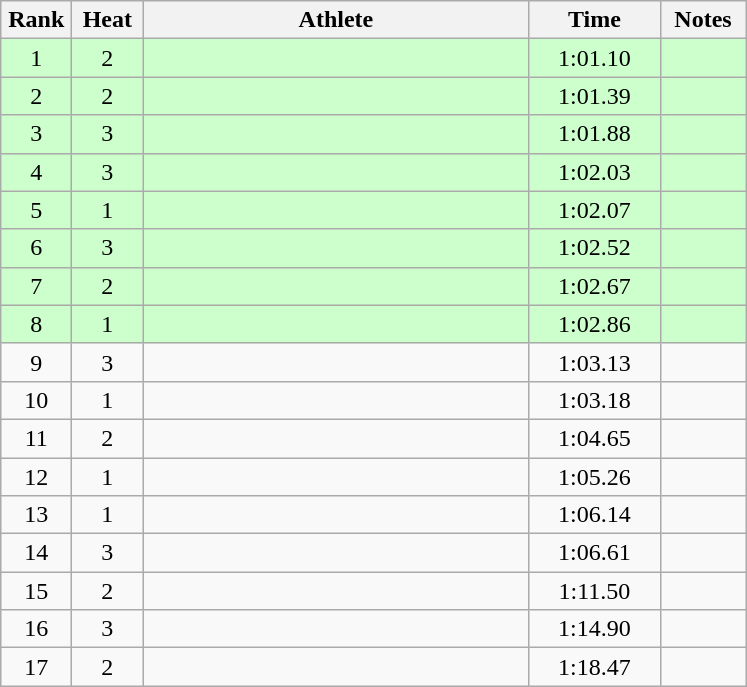<table class="wikitable" style="text-align:center">
<tr>
<th width=40>Rank</th>
<th width=40>Heat</th>
<th width=250>Athlete</th>
<th width=80>Time</th>
<th width=50>Notes</th>
</tr>
<tr bgcolor=ccffcc>
<td>1</td>
<td>2</td>
<td align=left></td>
<td>1:01.10</td>
<td></td>
</tr>
<tr bgcolor=ccffcc>
<td>2</td>
<td>2</td>
<td align=left></td>
<td>1:01.39</td>
<td></td>
</tr>
<tr bgcolor=ccffcc>
<td>3</td>
<td>3</td>
<td align=left></td>
<td>1:01.88</td>
<td></td>
</tr>
<tr bgcolor=ccffcc>
<td>4</td>
<td>3</td>
<td align=left></td>
<td>1:02.03</td>
<td></td>
</tr>
<tr bgcolor=ccffcc>
<td>5</td>
<td>1</td>
<td align=left></td>
<td>1:02.07</td>
<td></td>
</tr>
<tr bgcolor=ccffcc>
<td>6</td>
<td>3</td>
<td align=left></td>
<td>1:02.52</td>
<td></td>
</tr>
<tr bgcolor=ccffcc>
<td>7</td>
<td>2</td>
<td align=left></td>
<td>1:02.67</td>
<td></td>
</tr>
<tr bgcolor=ccffcc>
<td>8</td>
<td>1</td>
<td align=left></td>
<td>1:02.86</td>
<td></td>
</tr>
<tr>
<td>9</td>
<td>3</td>
<td align=left></td>
<td>1:03.13</td>
<td></td>
</tr>
<tr>
<td>10</td>
<td>1</td>
<td align=left></td>
<td>1:03.18</td>
<td></td>
</tr>
<tr>
<td>11</td>
<td>2</td>
<td align=left></td>
<td>1:04.65</td>
<td></td>
</tr>
<tr>
<td>12</td>
<td>1</td>
<td align=left></td>
<td>1:05.26</td>
<td></td>
</tr>
<tr>
<td>13</td>
<td>1</td>
<td align=left></td>
<td>1:06.14</td>
<td></td>
</tr>
<tr>
<td>14</td>
<td>3</td>
<td align=left></td>
<td>1:06.61</td>
<td></td>
</tr>
<tr>
<td>15</td>
<td>2</td>
<td align=left></td>
<td>1:11.50</td>
<td></td>
</tr>
<tr>
<td>16</td>
<td>3</td>
<td align=left></td>
<td>1:14.90</td>
<td></td>
</tr>
<tr>
<td>17</td>
<td>2</td>
<td align=left></td>
<td>1:18.47</td>
<td></td>
</tr>
</table>
